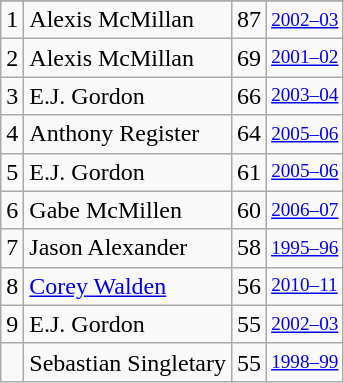<table class="wikitable">
<tr>
</tr>
<tr>
<td>1</td>
<td>Alexis McMillan</td>
<td>87</td>
<td style="font-size:80%;"><a href='#'>2002–03</a></td>
</tr>
<tr>
<td>2</td>
<td>Alexis McMillan</td>
<td>69</td>
<td style="font-size:80%;"><a href='#'>2001–02</a></td>
</tr>
<tr>
<td>3</td>
<td>E.J. Gordon</td>
<td>66</td>
<td style="font-size:80%;"><a href='#'>2003–04</a></td>
</tr>
<tr>
<td>4</td>
<td>Anthony Register</td>
<td>64</td>
<td style="font-size:80%;"><a href='#'>2005–06</a></td>
</tr>
<tr>
<td>5</td>
<td>E.J. Gordon</td>
<td>61</td>
<td style="font-size:80%;"><a href='#'>2005–06</a></td>
</tr>
<tr>
<td>6</td>
<td>Gabe McMillen</td>
<td>60</td>
<td style="font-size:80%;"><a href='#'>2006–07</a></td>
</tr>
<tr>
<td>7</td>
<td>Jason Alexander</td>
<td>58</td>
<td style="font-size:80%;"><a href='#'>1995–96</a></td>
</tr>
<tr>
<td>8</td>
<td><a href='#'>Corey Walden</a></td>
<td>56</td>
<td style="font-size:80%;"><a href='#'>2010–11</a></td>
</tr>
<tr>
<td>9</td>
<td>E.J. Gordon</td>
<td>55</td>
<td style="font-size:80%;"><a href='#'>2002–03</a></td>
</tr>
<tr>
<td></td>
<td>Sebastian Singletary</td>
<td>55</td>
<td style="font-size:80%;"><a href='#'>1998–99</a></td>
</tr>
</table>
